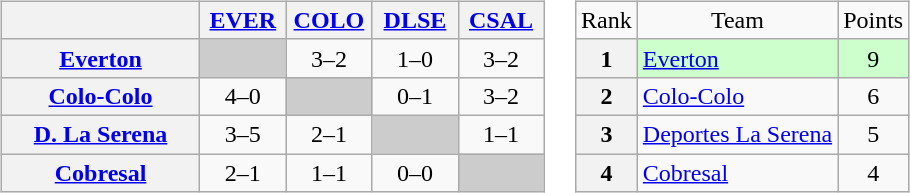<table>
<tr>
<td><br><table class="wikitable" style="text-align:center">
<tr>
<th width="125"> </th>
<th width="50"><a href='#'>EVER</a></th>
<th width="50"><a href='#'>COLO</a></th>
<th width="50"><a href='#'>DLSE</a></th>
<th width="50"><a href='#'>CSAL</a></th>
</tr>
<tr>
<th><a href='#'>Everton</a></th>
<td bgcolor="#CCCCCC"></td>
<td>3–2</td>
<td>1–0</td>
<td>3–2</td>
</tr>
<tr>
<th><a href='#'>Colo-Colo</a></th>
<td>4–0</td>
<td bgcolor="#CCCCCC"></td>
<td>0–1</td>
<td>3–2</td>
</tr>
<tr>
<th><a href='#'>D. La Serena</a></th>
<td>3–5</td>
<td>2–1</td>
<td bgcolor="#CCCCCC"></td>
<td>1–1</td>
</tr>
<tr>
<th><a href='#'>Cobresal</a></th>
<td>2–1</td>
<td>1–1</td>
<td>0–0</td>
<td bgcolor="#CCCCCC"></td>
</tr>
</table>
</td>
<td><br><table class="wikitable" style="text-align: center;">
<tr>
<td>Rank</td>
<td>Team</td>
<td>Points</td>
</tr>
<tr bgcolor="#ccffcc">
<th>1</th>
<td style="text-align: left;"><a href='#'>Everton</a></td>
<td>9</td>
</tr>
<tr>
<th>2</th>
<td style="text-align: left;"><a href='#'>Colo-Colo</a></td>
<td>6</td>
</tr>
<tr>
<th>3</th>
<td style="text-align: left;"><a href='#'>Deportes La Serena</a></td>
<td>5</td>
</tr>
<tr>
<th>4</th>
<td style="text-align: left;"><a href='#'>Cobresal</a></td>
<td>4</td>
</tr>
</table>
</td>
</tr>
</table>
